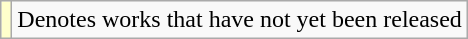<table class="wikitable">
<tr>
<td style="background:#FFFFCC;"></td>
<td>Denotes works that have not yet been released</td>
</tr>
</table>
